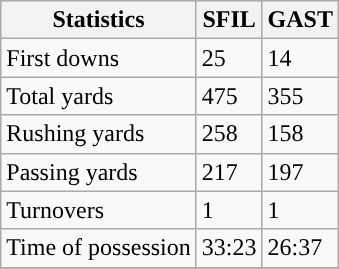<table class="wikitable">
<tr>
<th>Statistics</th>
<th>SFIL</th>
<th>GAST</th>
</tr>
<tr>
<td>First downs</td>
<td>25</td>
<td>14</td>
</tr>
<tr>
<td>Total yards</td>
<td>475</td>
<td>355</td>
</tr>
<tr>
<td>Rushing yards</td>
<td>258</td>
<td>158</td>
</tr>
<tr>
<td>Passing yards</td>
<td>217</td>
<td>197</td>
</tr>
<tr>
<td>Turnovers</td>
<td>1</td>
<td>1</td>
</tr>
<tr>
<td>Time of possession</td>
<td>33:23</td>
<td>26:37</td>
</tr>
<tr>
</tr>
</table>
